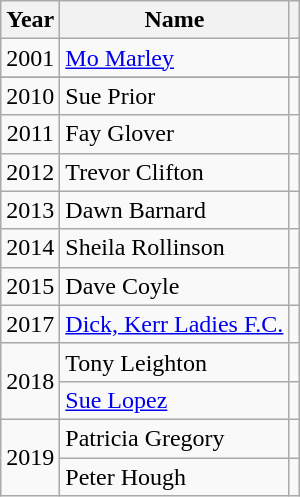<table class="wikitable sortable">
<tr>
<th scope=col>Year</th>
<th scope=col>Name</th>
<th scope=col class=unsortable></th>
</tr>
<tr>
<td align="center">2001</td>
<td><a href='#'>Mo Marley</a></td>
<td align="center"></td>
</tr>
<tr>
</tr>
<tr>
<td align="center">2010</td>
<td>Sue Prior</td>
<td align="center"></td>
</tr>
<tr>
<td align="center">2011</td>
<td>Fay Glover</td>
<td align="center"></td>
</tr>
<tr>
<td align="center">2012</td>
<td>Trevor Clifton</td>
<td align="center"></td>
</tr>
<tr>
<td align="center">2013</td>
<td>Dawn Barnard</td>
<td align="center"></td>
</tr>
<tr>
<td align="center">2014</td>
<td>Sheila Rollinson</td>
<td align="center"></td>
</tr>
<tr>
<td align="center">2015</td>
<td>Dave Coyle</td>
<td align="center"></td>
</tr>
<tr>
<td align="center">2017</td>
<td><a href='#'>Dick, Kerr Ladies F.C.</a></td>
<td align="center"></td>
</tr>
<tr>
<td rowspan="2"; align="center">2018</td>
<td>Tony Leighton</td>
<td align="center"></td>
</tr>
<tr>
<td><a href='#'>Sue Lopez</a></td>
<td align="center"></td>
</tr>
<tr>
<td rowspan="2"; align="center">2019</td>
<td>Patricia Gregory</td>
<td align="center"></td>
</tr>
<tr>
<td>Peter Hough</td>
<td align="center"></td>
</tr>
</table>
